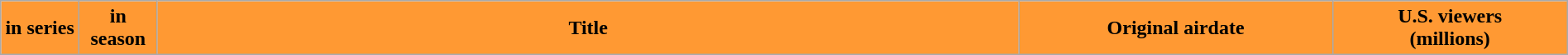<table class="wikitable" style="width:100%;">
<tr>
<th style="background:#FF9933;" width="5%"> in series</th>
<th style="background:#FF9933;" width="5%"> in season</th>
<th style="background:#FF9933;" width="55%">Title</th>
<th style="background:#FF9933;" width="20%">Original airdate</th>
<th style="background:#FF9933;" width="20%">U.S. viewers<br>(millions)<br>






















</th>
</tr>
</table>
